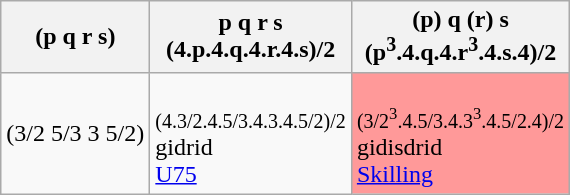<table class="wikitable">
<tr>
<th>(p q r s)</th>
<th> p q r s<br>(4.p.4.q.4.r.4.s)/2</th>
<th> (p) q (r) s<br>(p<sup>3</sup>.4.q.4.r<sup>3</sup>.4.s.4)/2</th>
</tr>
<tr>
<td>(3/2 5/3 3 5/2)</td>
<td><br><small>(4.3/2.4.5/3.4.3.4.5/2)/2</small><br>gidrid<br><a href='#'>U75</a></td>
<td bgcolor=#ff9999><br><small>(3/2<sup>3</sup>.4.5/3.4.3<sup>3</sup>.4.5/2.4)/2</small><br>gidisdrid<br><a href='#'>Skilling</a></td>
</tr>
</table>
